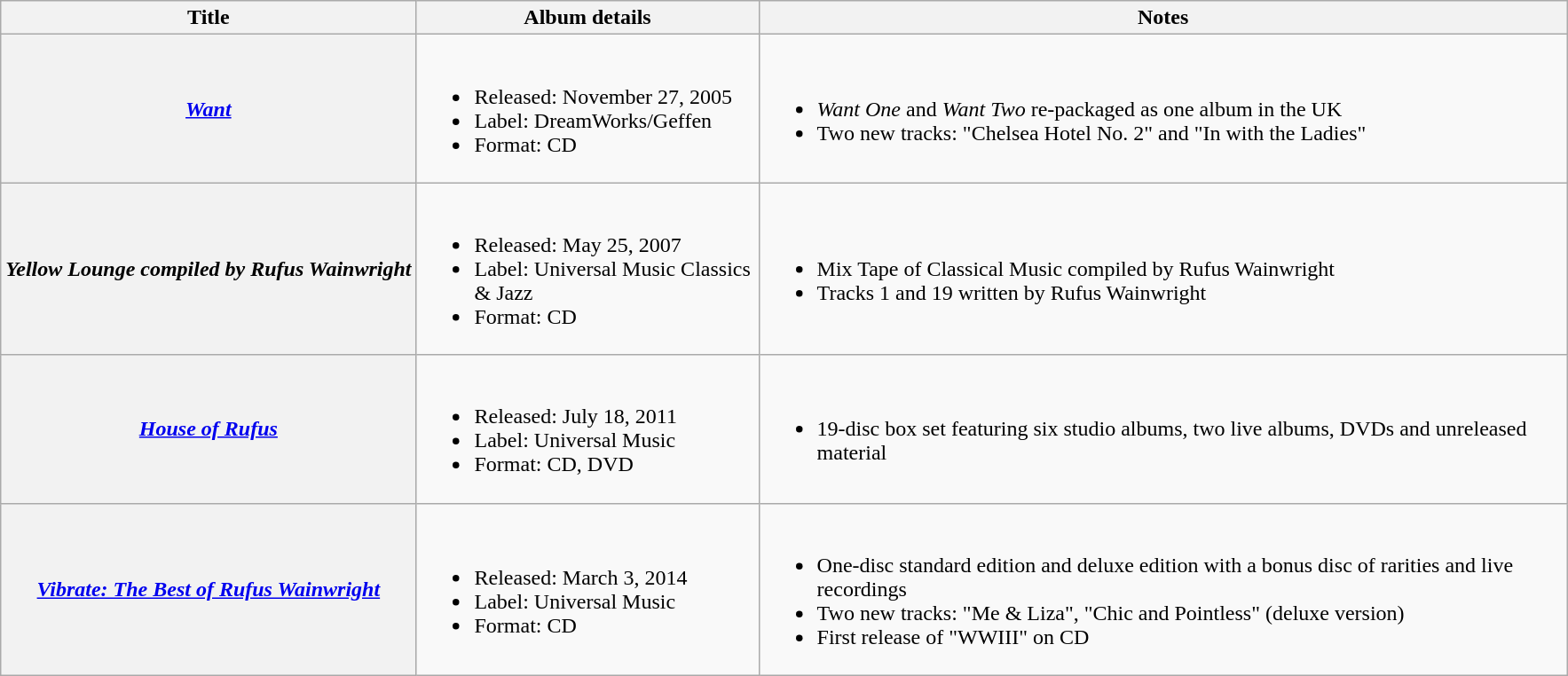<table class="wikitable plainrowheaders">
<tr>
<th scope="col">Title</th>
<th width="250">Album details</th>
<th width="600">Notes</th>
</tr>
<tr>
<th scope="row"><em><a href='#'>Want</a></em></th>
<td><br><ul><li>Released: November 27, 2005</li><li>Label: DreamWorks/Geffen</li><li>Format: CD</li></ul></td>
<td><br><ul><li><em>Want One</em> and <em>Want Two</em> re-packaged as one album in the UK</li><li>Two new tracks: "Chelsea Hotel No. 2" and "In with the Ladies"</li></ul></td>
</tr>
<tr>
<th scope="row"><em>Yellow Lounge compiled by Rufus Wainwright</em></th>
<td><br><ul><li>Released: May 25, 2007</li><li>Label: Universal Music Classics & Jazz</li><li>Format: CD</li></ul></td>
<td><br><ul><li>Mix Tape of Classical Music compiled by Rufus Wainwright</li><li>Tracks 1 and 19 written by Rufus Wainwright</li></ul></td>
</tr>
<tr>
<th scope="row"><em><a href='#'>House of Rufus</a></em></th>
<td><br><ul><li>Released: July 18, 2011</li><li>Label: Universal Music</li><li>Format: CD, DVD</li></ul></td>
<td><br><ul><li>19-disc box set featuring six studio albums, two live albums, DVDs and unreleased material</li></ul></td>
</tr>
<tr>
<th scope="row"><em><a href='#'>Vibrate: The Best of Rufus Wainwright</a></em></th>
<td><br><ul><li>Released: March 3, 2014</li><li>Label: Universal Music</li><li>Format: CD</li></ul></td>
<td><br><ul><li>One-disc standard edition and deluxe edition with a bonus disc of rarities and live recordings</li><li>Two new tracks: "Me & Liza", "Chic and Pointless" (deluxe version)</li><li>First release of "WWIII" on CD</li></ul></td>
</tr>
</table>
